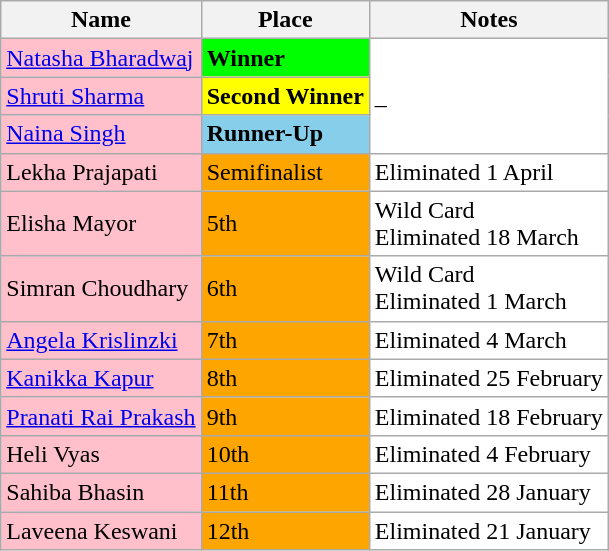<table class="wikitable">
<tr>
<th>Name</th>
<th>Place</th>
<th>Notes</th>
</tr>
<tr style="background:#FFFFFF;">
<td style="background:pink"><a href='#'>Natasha Bharadwaj</a></td>
<td bgcolor="lime"><strong>Winner</strong></td>
<td rowspan="3">_</td>
</tr>
<tr style="background:#FFFFFF;">
<td style="background:pink"><a href='#'>Shruti Sharma</a></td>
<td bgcolor="yellow"><strong>Second Winner</strong></td>
</tr>
<tr style="background:#FFFFFF;">
<td style="background:pink"><a href='#'>Naina Singh</a></td>
<td bgcolor="skyblue"><strong>Runner-Up</strong></td>
</tr>
<tr style="background:#FFFFFF;">
<td style="background:pink">Lekha Prajapati</td>
<td bgcolor="orange">Semifinalist</td>
<td>Eliminated 1 April</td>
</tr>
<tr style="background:#FFFFFF;">
<td style="background:pink">Elisha Mayor</td>
<td bgcolor="orange">5th</td>
<td>Wild Card<br>Eliminated 18 March</td>
</tr>
<tr style="background:#FFFFFF;">
<td style="background:pink">Simran Choudhary</td>
<td bgcolor="orange">6th</td>
<td>Wild Card<br>Eliminated 1 March</td>
</tr>
<tr style="background:#FFFFFF;">
<td style="background:pink"><a href='#'>Angela Krislinzki</a></td>
<td bgcolor=orange>7th</td>
<td>Eliminated 4 March</td>
</tr>
<tr style="background:#FFFFFF;">
<td style="background:pink"><a href='#'>Kanikka Kapur</a></td>
<td bgcolor=orange>8th</td>
<td>Eliminated 25 February</td>
</tr>
<tr style="background:#FFFFFF;">
<td style="background:pink"><a href='#'>Pranati Rai Prakash</a></td>
<td bgcolor="orange">9th</td>
<td>Eliminated 18 February</td>
</tr>
<tr style="background:#FFFFFF;">
<td style="background:pink">Heli Vyas</td>
<td bgcolor="orange">10th</td>
<td>Eliminated 4 February</td>
</tr>
<tr style="background:#FFFFFF;">
<td style="background:pink">Sahiba Bhasin</td>
<td bgcolor="orange">11th</td>
<td>Eliminated 28 January</td>
</tr>
<tr style="background:#FFFFFF;">
<td style="background:pink">Laveena Keswani</td>
<td bgcolor=orange>12th</td>
<td>Eliminated 21 January</td>
</tr>
</table>
